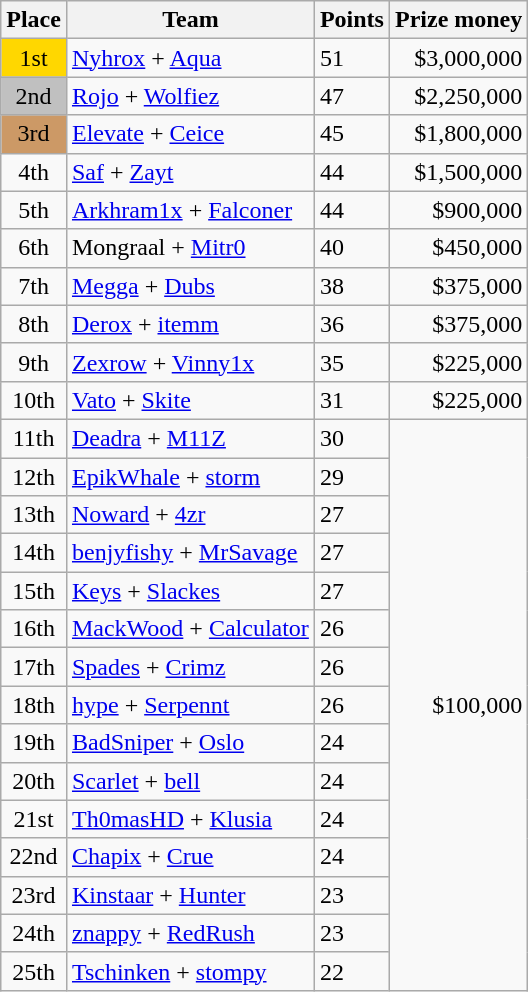<table class="wikitable" style="display: inline-table;text-align:left">
<tr>
<th>Place</th>
<th>Team</th>
<th>Points</th>
<th>Prize money</th>
</tr>
<tr>
<td style="text-align:center; background:gold;">1st</td>
<td><a href='#'>Nyhrox</a> + <a href='#'>Aqua</a></td>
<td>51</td>
<td style="text-align:right">$3,000,000</td>
</tr>
<tr>
<td style="text-align:center; background:silver;">2nd</td>
<td><a href='#'>Rojo</a> + <a href='#'>Wolfiez</a></td>
<td>47</td>
<td style="text-align:right">$2,250,000</td>
</tr>
<tr>
<td style="text-align:center; background:#c96;">3rd</td>
<td><a href='#'>Elevate</a> + <a href='#'>Ceice</a></td>
<td>45</td>
<td style="text-align:right">$1,800,000</td>
</tr>
<tr>
<td style="text-align:center">4th</td>
<td><a href='#'>Saf</a> + <a href='#'>Zayt</a></td>
<td>44</td>
<td style="text-align:right">$1,500,000</td>
</tr>
<tr>
<td style="text-align:center">5th</td>
<td><a href='#'>Arkhram1x</a> + <a href='#'>Falconer</a></td>
<td>44</td>
<td style="text-align:right">$900,000</td>
</tr>
<tr>
<td style="text-align:center">6th</td>
<td>Mongraal + <a href='#'>Mitr0</a></td>
<td>40</td>
<td style="text-align:right">$450,000</td>
</tr>
<tr>
<td style="text-align:center">7th</td>
<td><a href='#'>Megga</a> + <a href='#'>Dubs</a></td>
<td>38</td>
<td style="text-align:right">$375,000</td>
</tr>
<tr>
<td style="text-align:center">8th</td>
<td><a href='#'>Derox</a> + <a href='#'>itemm</a></td>
<td>36</td>
<td style="text-align:right">$375,000</td>
</tr>
<tr>
<td style="text-align:center">9th</td>
<td><a href='#'>Zexrow</a> + <a href='#'>Vinny1x</a></td>
<td>35</td>
<td style="text-align:right">$225,000</td>
</tr>
<tr>
<td style="text-align:center">10th</td>
<td><a href='#'>Vato</a> + <a href='#'>Skite</a></td>
<td>31</td>
<td style="text-align:right">$225,000</td>
</tr>
<tr>
<td style="text-align:center">11th</td>
<td><a href='#'>Deadra</a> + <a href='#'>M11Z</a></td>
<td>30</td>
<td style="text-align:right" rowspan="15">$100,000</td>
</tr>
<tr>
<td style="text-align:center">12th</td>
<td><a href='#'>EpikWhale</a> + <a href='#'>storm</a></td>
<td>29</td>
</tr>
<tr>
<td style="text-align:center">13th</td>
<td><a href='#'>Noward</a> + <a href='#'>4zr</a></td>
<td>27</td>
</tr>
<tr>
<td style="text-align:center">14th</td>
<td><a href='#'>benjyfishy</a> + <a href='#'>MrSavage</a></td>
<td>27</td>
</tr>
<tr>
<td style="text-align:center">15th</td>
<td><a href='#'>Keys</a> + <a href='#'>Slackes</a></td>
<td>27</td>
</tr>
<tr>
<td style="text-align:center">16th</td>
<td><a href='#'>MackWood</a> + <a href='#'>Calculator</a></td>
<td>26</td>
</tr>
<tr>
<td style="text-align:center">17th</td>
<td><a href='#'>Spades</a> + <a href='#'>Crimz</a></td>
<td>26</td>
</tr>
<tr>
<td style="text-align:center">18th</td>
<td><a href='#'>hype</a> + <a href='#'>Serpennt</a></td>
<td>26</td>
</tr>
<tr>
<td style="text-align:center">19th</td>
<td><a href='#'>BadSniper</a> + <a href='#'>Oslo</a></td>
<td>24</td>
</tr>
<tr>
<td style="text-align:center">20th</td>
<td><a href='#'>Scarlet</a> + <a href='#'>bell</a></td>
<td>24</td>
</tr>
<tr>
<td style="text-align:center">21st</td>
<td><a href='#'>Th0masHD</a> + <a href='#'>Klusia</a></td>
<td>24</td>
</tr>
<tr>
<td style="text-align:center">22nd</td>
<td><a href='#'>Chapix</a> + <a href='#'>Crue</a></td>
<td>24</td>
</tr>
<tr>
<td style="text-align:center">23rd</td>
<td><a href='#'>Kinstaar</a> + <a href='#'>Hunter</a></td>
<td>23</td>
</tr>
<tr>
<td style="text-align:center">24th</td>
<td><a href='#'>znappy</a> + <a href='#'>RedRush</a></td>
<td>23</td>
</tr>
<tr>
<td style="text-align:center">25th</td>
<td><a href='#'>Tschinken</a> + <a href='#'>stompy</a></td>
<td>22</td>
</tr>
</table>
